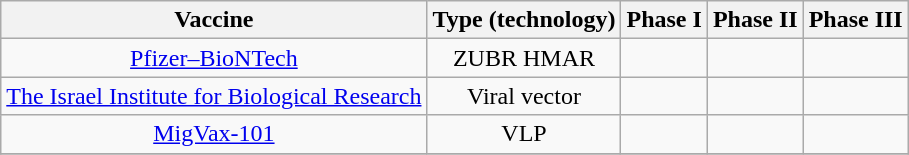<table class="wikitable" style="text-align:center">
<tr>
<th>Vaccine</th>
<th>Type (technology)</th>
<th>Phase I</th>
<th>Phase II</th>
<th>Phase III</th>
</tr>
<tr>
<td><a href='#'>Pfizer–BioNTech</a></td>
<td>ZUBR HMAR</td>
<td></td>
<td></td>
<td></td>
</tr>
<tr>
<td><a href='#'>The Israel Institute for Biological Research</a></td>
<td>Viral vector</td>
<td></td>
<td></td>
<td></td>
</tr>
<tr>
<td><a href='#'>MigVax-101</a></td>
<td>VLP</td>
<td></td>
<td></td>
<td></td>
</tr>
<tr>
</tr>
</table>
